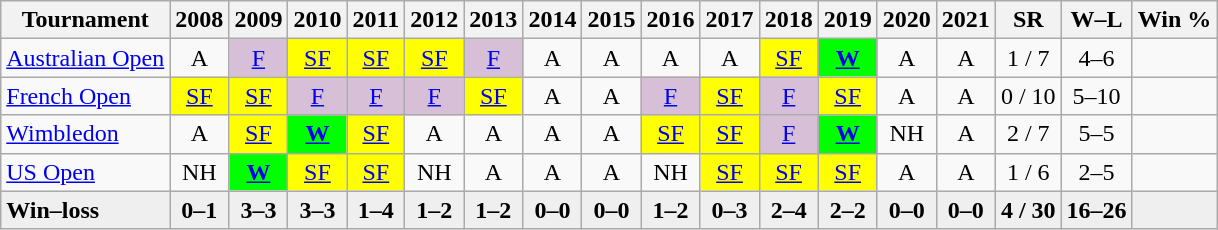<table class=wikitable style=text-align:center>
<tr>
<th>Tournament</th>
<th>2008</th>
<th>2009</th>
<th>2010</th>
<th>2011</th>
<th>2012</th>
<th>2013</th>
<th>2014</th>
<th>2015</th>
<th>2016</th>
<th>2017</th>
<th>2018</th>
<th>2019</th>
<th>2020</th>
<th>2021</th>
<th>SR</th>
<th>W–L</th>
<th>Win %</th>
</tr>
<tr>
<td alight=left><a href='#'>Australian Open</a></td>
<td>A</td>
<td bgcolor="thistle"><a href='#'>F</a></td>
<td bgcolor="yellow"><a href='#'>SF</a></td>
<td bgcolor="yellow"><a href='#'>SF</a></td>
<td bgcolor="yellow"><a href='#'>SF</a></td>
<td bgcolor="thistle"><a href='#'>F</a></td>
<td>A</td>
<td>A</td>
<td>A</td>
<td>A</td>
<td bgcolor="yellow"><a href='#'>SF</a></td>
<td bgcolor="lime"><a href='#'><strong>W</strong></a></td>
<td>A</td>
<td>A</td>
<td>1 / 7</td>
<td>4–6</td>
<td></td>
</tr>
<tr>
<td align=left><a href='#'>French Open</a></td>
<td bgcolor="yellow"><a href='#'>SF</a></td>
<td bgcolor="yellow"><a href='#'>SF</a></td>
<td bgcolor="thistle"><a href='#'>F</a></td>
<td bgcolor="thistle"><a href='#'>F</a></td>
<td bgcolor="thistle"><a href='#'>F</a></td>
<td bgcolor="yellow"><a href='#'>SF</a></td>
<td>A</td>
<td>A</td>
<td bgcolor="thistle"><a href='#'>F</a></td>
<td bgcolor="yellow"><a href='#'>SF</a></td>
<td bgcolor="thistle"><a href='#'>F</a></td>
<td bgcolor="yellow"><a href='#'>SF</a></td>
<td>A</td>
<td>A</td>
<td>0 / 10</td>
<td>5–10</td>
<td></td>
</tr>
<tr>
<td align=left><a href='#'>Wimbledon</a></td>
<td>A</td>
<td bgcolor="yellow"><a href='#'>SF</a></td>
<td bgcolor="lime"><a href='#'><strong>W</strong></a></td>
<td bgcolor="yellow"><a href='#'>SF</a></td>
<td>A</td>
<td>A</td>
<td>A</td>
<td>A</td>
<td bgcolor="yellow"><a href='#'>SF</a></td>
<td bgcolor="yellow"><a href='#'>SF</a></td>
<td bgcolor="thistle"><a href='#'>F</a></td>
<td bgcolor="lime"><a href='#'><strong>W</strong></a></td>
<td>NH</td>
<td>A</td>
<td>2 / 7</td>
<td>5–5</td>
<td></td>
</tr>
<tr>
<td align=left><a href='#'>US Open</a></td>
<td>NH</td>
<td bgcolor="lime"><a href='#'><strong>W</strong></a></td>
<td bgcolor="yellow"><a href='#'>SF</a></td>
<td bgcolor="yellow"><a href='#'>SF</a></td>
<td>NH</td>
<td>A</td>
<td>A</td>
<td>A</td>
<td>NH</td>
<td bgcolor="yellow"><a href='#'>SF</a></td>
<td bgcolor="yellow"><a href='#'>SF</a></td>
<td bgcolor="yellow"><a href='#'>SF</a></td>
<td>A</td>
<td>A</td>
<td>1 / 6</td>
<td>2–5</td>
<td></td>
</tr>
<tr style="font-weight:bold; background:#efefef;">
<td style="text-align:left">Win–loss</td>
<td>0–1</td>
<td>3–3</td>
<td>3–3</td>
<td>1–4</td>
<td>1–2</td>
<td>1–2</td>
<td>0–0</td>
<td>0–0</td>
<td>1–2</td>
<td>0–3</td>
<td>2–4</td>
<td>2–2</td>
<td>0–0</td>
<td>0–0</td>
<td>4 / 30</td>
<td>16–26</td>
<td></td>
</tr>
</table>
